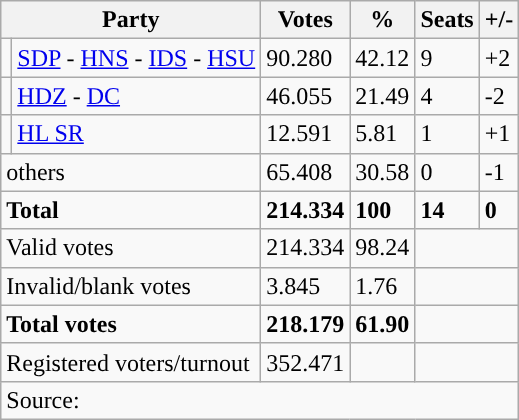<table class="wikitable" style="text-align: left;">
<tr>
<th colspan="2">Party</th>
<th>Votes</th>
<th>%</th>
<th>Seats</th>
<th>+/-</th>
</tr>
<tr>
<td style="background-color: "></td>
<td><a href='#'>SDP</a> - <a href='#'>HNS</a> - <a href='#'>IDS</a> - <a href='#'>HSU</a></td>
<td>90.280</td>
<td>42.12</td>
<td>9</td>
<td>+2</td>
</tr>
<tr>
<td style="background-color: "></td>
<td><a href='#'>HDZ</a> - <a href='#'>DC</a></td>
<td>46.055</td>
<td>21.49</td>
<td>4</td>
<td>-2</td>
</tr>
<tr>
<td style="background-color: "></td>
<td><a href='#'>HL SR</a></td>
<td>12.591</td>
<td>5.81</td>
<td>1</td>
<td>+1</td>
</tr>
<tr>
<td colspan="2">others</td>
<td>65.408</td>
<td>30.58</td>
<td>0</td>
<td>-1</td>
</tr>
<tr>
<td colspan="2"><strong>Total</strong></td>
<td><strong>214.334</strong></td>
<td><strong>100</strong></td>
<td><strong>14</strong></td>
<td><strong>0</strong></td>
</tr>
<tr>
<td colspan="2">Valid votes</td>
<td>214.334</td>
<td>98.24</td>
<td colspan="2"></td>
</tr>
<tr>
<td colspan="2">Invalid/blank votes</td>
<td>3.845</td>
<td>1.76</td>
<td colspan="2"></td>
</tr>
<tr>
<td colspan="2"><strong>Total votes</strong></td>
<td><strong>218.179</strong></td>
<td><strong>61.90</strong></td>
<td colspan="2"></td>
</tr>
<tr>
<td colspan="2">Registered voters/turnout</td>
<td votes14="5343">352.471</td>
<td></td>
<td colspan="2"></td>
</tr>
<tr>
<td colspan="6">Source: </td>
</tr>
</table>
